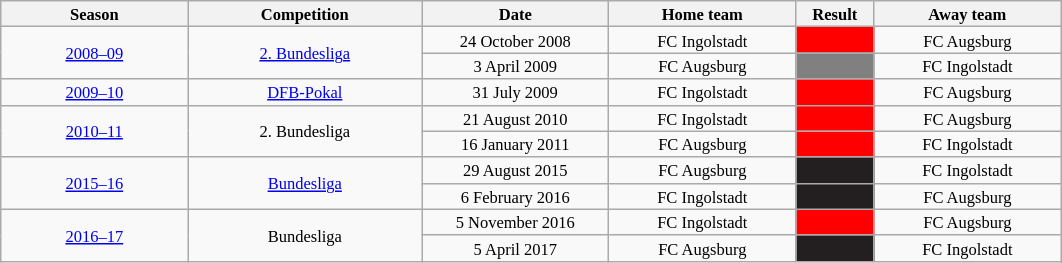<table class="wikitable" style="text-align: center; width=20%; font-size: 11px">
<tr>
<th rowspan=1 width=12%>Season</th>
<th rowspan=1 width=15%>Competition</th>
<th rowspan=1 width=12%>Date</th>
<th rowspan=1 width=12%>Home team</th>
<th rowspan=1 width=5%>Result</th>
<th rowspan=1 width=12%>Away team</th>
</tr>
<tr>
<td rowspan=2><a href='#'>2008–09</a></td>
<td rowspan=2><a href='#'>2. Bundesliga</a></td>
<td>24 October 2008</td>
<td>FC Ingolstadt</td>
<td bgcolor=FF0000></td>
<td>FC Augsburg</td>
</tr>
<tr>
<td>3 April 2009</td>
<td>FC Augsburg</td>
<td bgcolor=808080></td>
<td>FC Ingolstadt</td>
</tr>
<tr>
<td><a href='#'>2009–10</a></td>
<td><a href='#'>DFB-Pokal</a></td>
<td>31 July 2009</td>
<td>FC Ingolstadt</td>
<td bgcolor=FF0000></td>
<td>FC Augsburg</td>
</tr>
<tr>
<td rowspan=2><a href='#'>2010–11</a></td>
<td rowspan=2>2. Bundesliga</td>
<td>21 August 2010</td>
<td>FC Ingolstadt</td>
<td bgcolor=FF0000></td>
<td>FC Augsburg</td>
</tr>
<tr>
<td>16 January 2011</td>
<td>FC Augsburg</td>
<td bgcolor=FF0000></td>
<td>FC Ingolstadt</td>
</tr>
<tr>
<td rowspan=2><a href='#'>2015–16</a></td>
<td rowspan=2><a href='#'>Bundesliga</a></td>
<td>29 August 2015</td>
<td>FC Augsburg</td>
<td bgcolor=231F20></td>
<td>FC Ingolstadt</td>
</tr>
<tr>
<td>6 February 2016</td>
<td>FC Ingolstadt</td>
<td bgcolor=231F20></td>
<td>FC Augsburg</td>
</tr>
<tr>
<td rowspan=2><a href='#'>2016–17</a></td>
<td rowspan=2>Bundesliga</td>
<td>5 November 2016</td>
<td>FC Ingolstadt</td>
<td bgcolor=FF0000></td>
<td>FC Augsburg</td>
</tr>
<tr>
<td>5 April 2017</td>
<td>FC Augsburg</td>
<td bgcolor=231F20></td>
<td>FC Ingolstadt</td>
</tr>
</table>
